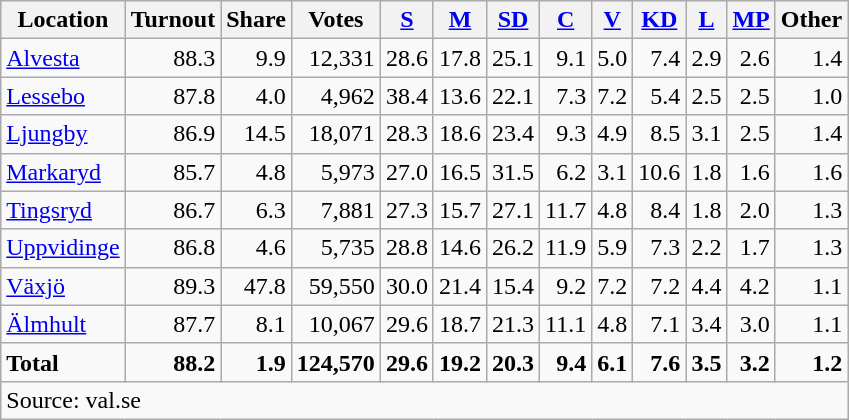<table class="wikitable sortable" style=text-align:right>
<tr>
<th>Location</th>
<th>Turnout</th>
<th>Share</th>
<th>Votes</th>
<th><a href='#'>S</a></th>
<th><a href='#'>M</a></th>
<th><a href='#'>SD</a></th>
<th><a href='#'>C</a></th>
<th><a href='#'>V</a></th>
<th><a href='#'>KD</a></th>
<th><a href='#'>L</a></th>
<th><a href='#'>MP</a></th>
<th>Other</th>
</tr>
<tr>
<td align=left><a href='#'>Alvesta</a></td>
<td>88.3</td>
<td>9.9</td>
<td>12,331</td>
<td>28.6</td>
<td>17.8</td>
<td>25.1</td>
<td>9.1</td>
<td>5.0</td>
<td>7.4</td>
<td>2.9</td>
<td>2.6</td>
<td>1.4</td>
</tr>
<tr>
<td align=left><a href='#'>Lessebo</a></td>
<td>87.8</td>
<td>4.0</td>
<td>4,962</td>
<td>38.4</td>
<td>13.6</td>
<td>22.1</td>
<td>7.3</td>
<td>7.2</td>
<td>5.4</td>
<td>2.5</td>
<td>2.5</td>
<td>1.0</td>
</tr>
<tr>
<td align=left><a href='#'>Ljungby</a></td>
<td>86.9</td>
<td>14.5</td>
<td>18,071</td>
<td>28.3</td>
<td>18.6</td>
<td>23.4</td>
<td>9.3</td>
<td>4.9</td>
<td>8.5</td>
<td>3.1</td>
<td>2.5</td>
<td>1.4</td>
</tr>
<tr>
<td align=left><a href='#'>Markaryd</a></td>
<td>85.7</td>
<td>4.8</td>
<td>5,973</td>
<td>27.0</td>
<td>16.5</td>
<td>31.5</td>
<td>6.2</td>
<td>3.1</td>
<td>10.6</td>
<td>1.8</td>
<td>1.6</td>
<td>1.6</td>
</tr>
<tr>
<td align=left><a href='#'>Tingsryd</a></td>
<td>86.7</td>
<td>6.3</td>
<td>7,881</td>
<td>27.3</td>
<td>15.7</td>
<td>27.1</td>
<td>11.7</td>
<td>4.8</td>
<td>8.4</td>
<td>1.8</td>
<td>2.0</td>
<td>1.3</td>
</tr>
<tr>
<td align=left><a href='#'>Uppvidinge</a></td>
<td>86.8</td>
<td>4.6</td>
<td>5,735</td>
<td>28.8</td>
<td>14.6</td>
<td>26.2</td>
<td>11.9</td>
<td>5.9</td>
<td>7.3</td>
<td>2.2</td>
<td>1.7</td>
<td>1.3</td>
</tr>
<tr>
<td align=left><a href='#'>Växjö</a></td>
<td>89.3</td>
<td>47.8</td>
<td>59,550</td>
<td>30.0</td>
<td>21.4</td>
<td>15.4</td>
<td>9.2</td>
<td>7.2</td>
<td>7.2</td>
<td>4.4</td>
<td>4.2</td>
<td>1.1</td>
</tr>
<tr>
<td align=left><a href='#'>Älmhult</a></td>
<td>87.7</td>
<td>8.1</td>
<td>10,067</td>
<td>29.6</td>
<td>18.7</td>
<td>21.3</td>
<td>11.1</td>
<td>4.8</td>
<td>7.1</td>
<td>3.4</td>
<td>3.0</td>
<td>1.1</td>
</tr>
<tr>
<td align=left><strong>Total</strong></td>
<td><strong>88.2</strong></td>
<td><strong>1.9</strong></td>
<td><strong>124,570</strong></td>
<td><strong>29.6</strong></td>
<td><strong>19.2</strong></td>
<td><strong>20.3</strong></td>
<td><strong>9.4</strong></td>
<td><strong>6.1</strong></td>
<td><strong>7.6</strong></td>
<td><strong>3.5</strong></td>
<td><strong>3.2</strong></td>
<td><strong>1.2</strong></td>
</tr>
<tr>
<td align=left colspan=13>Source: val.se</td>
</tr>
</table>
